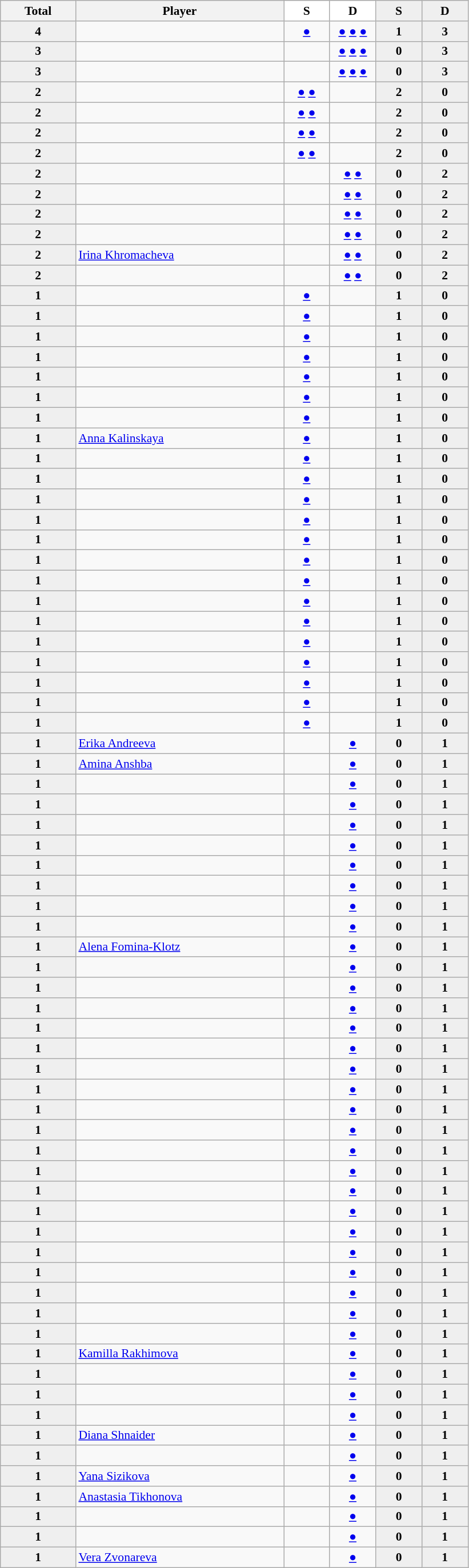<table class="sortable wikitable" style="font-size:90%;">
<tr>
<th width=81>Total</th>
<th width=236>Player</th>
<th width=47 style="background:#FFFFFF"> S </th>
<th width=47 style="background:#FFFFFF"> D </th>
<th width=47 style="background:#efefef"> S </th>
<th width=47 style="background:#efefef"> D </th>
</tr>
<tr align=center>
<td bgcolor=#efefef><strong>4</strong></td>
<td align=left></td>
<td><a href='#'>●</a></td>
<td><a href='#'>●</a> <a href='#'>●</a> <a href='#'>●</a></td>
<td bgcolor=#efefef><strong>1</strong></td>
<td bgcolor=#efefef><strong>3</strong></td>
</tr>
<tr align=center>
<td bgcolor=#efefef><strong>3</strong></td>
<td align=left></td>
<td></td>
<td><a href='#'>●</a> <a href='#'>●</a> <a href='#'>●</a></td>
<td bgcolor=#efefef><strong>0</strong></td>
<td bgcolor=#efefef><strong>3</strong></td>
</tr>
<tr align=center>
<td bgcolor=#efefef><strong>3</strong></td>
<td align=left></td>
<td></td>
<td><a href='#'>●</a> <a href='#'>●</a> <a href='#'>●</a></td>
<td bgcolor=#efefef><strong>0</strong></td>
<td bgcolor=#efefef><strong>3</strong></td>
</tr>
<tr align=center>
<td bgcolor=#efefef><strong>2</strong></td>
<td align=left></td>
<td><a href='#'>●</a> <a href='#'>●</a></td>
<td></td>
<td bgcolor=#efefef><strong>2</strong></td>
<td bgcolor=#efefef><strong>0</strong></td>
</tr>
<tr align=center>
<td bgcolor=#efefef><strong>2</strong></td>
<td align=left></td>
<td><a href='#'>●</a> <a href='#'>●</a></td>
<td></td>
<td bgcolor=#efefef><strong>2</strong></td>
<td bgcolor=#efefef><strong>0</strong></td>
</tr>
<tr align=center>
<td bgcolor=#efefef><strong>2</strong></td>
<td align=left></td>
<td><a href='#'>●</a> <a href='#'>●</a></td>
<td></td>
<td bgcolor=#efefef><strong>2</strong></td>
<td bgcolor=#efefef><strong>0</strong></td>
</tr>
<tr align=center>
<td bgcolor=#efefef><strong>2</strong></td>
<td align=left></td>
<td><a href='#'>●</a> <a href='#'>●</a></td>
<td></td>
<td bgcolor=#efefef><strong>2</strong></td>
<td bgcolor=#efefef><strong>0</strong></td>
</tr>
<tr align=center>
<td bgcolor=#efefef><strong>2</strong></td>
<td align=left></td>
<td></td>
<td><a href='#'>●</a> <a href='#'>●</a></td>
<td bgcolor=#efefef><strong>0</strong></td>
<td bgcolor=#efefef><strong>2</strong></td>
</tr>
<tr align=center>
<td bgcolor=#efefef><strong>2</strong></td>
<td align=left></td>
<td></td>
<td><a href='#'>●</a> <a href='#'>●</a></td>
<td bgcolor=#efefef><strong>0</strong></td>
<td bgcolor=#efefef><strong>2</strong></td>
</tr>
<tr align=center>
<td bgcolor=#efefef><strong>2</strong></td>
<td align=left></td>
<td></td>
<td><a href='#'>●</a> <a href='#'>●</a></td>
<td bgcolor=#efefef><strong>0</strong></td>
<td bgcolor=#efefef><strong>2</strong></td>
</tr>
<tr align=center>
<td bgcolor=#efefef><strong>2</strong></td>
<td align=left></td>
<td></td>
<td><a href='#'>●</a> <a href='#'>●</a></td>
<td bgcolor=#efefef><strong>0</strong></td>
<td bgcolor=#efefef><strong>2</strong></td>
</tr>
<tr align=center>
<td bgcolor=#efefef><strong>2</strong></td>
<td align=left> <a href='#'>Irina Khromacheva</a></td>
<td></td>
<td><a href='#'>●</a> <a href='#'>●</a></td>
<td bgcolor=#efefef><strong>0</strong></td>
<td bgcolor=#efefef><strong>2</strong></td>
</tr>
<tr align=center>
<td bgcolor=#efefef><strong>2</strong></td>
<td align=left></td>
<td></td>
<td><a href='#'>●</a> <a href='#'>●</a></td>
<td bgcolor=#efefef><strong>0</strong></td>
<td bgcolor=#efefef><strong>2</strong></td>
</tr>
<tr align=center>
<td bgcolor=#efefef><strong>1</strong></td>
<td align=left></td>
<td><a href='#'>●</a></td>
<td></td>
<td bgcolor=#efefef><strong>1</strong></td>
<td bgcolor=#efefef><strong>0</strong></td>
</tr>
<tr align=center>
<td bgcolor=#efefef><strong>1</strong></td>
<td align=left></td>
<td><a href='#'>●</a></td>
<td></td>
<td bgcolor=#efefef><strong>1</strong></td>
<td bgcolor=#efefef><strong>0</strong></td>
</tr>
<tr align=center>
<td bgcolor=#efefef><strong>1</strong></td>
<td align=left></td>
<td><a href='#'>●</a></td>
<td></td>
<td bgcolor=#efefef><strong>1</strong></td>
<td bgcolor=#efefef><strong>0</strong></td>
</tr>
<tr align=center>
<td bgcolor=#efefef><strong>1</strong></td>
<td align=left></td>
<td><a href='#'>●</a></td>
<td></td>
<td bgcolor=#efefef><strong>1</strong></td>
<td bgcolor=#efefef><strong>0</strong></td>
</tr>
<tr align=center>
<td bgcolor=#efefef><strong>1</strong></td>
<td align=left></td>
<td><a href='#'>●</a></td>
<td></td>
<td bgcolor=#efefef><strong>1</strong></td>
<td bgcolor=#efefef><strong>0</strong></td>
</tr>
<tr align=center>
<td bgcolor=#efefef><strong>1</strong></td>
<td align=left></td>
<td><a href='#'>●</a></td>
<td></td>
<td bgcolor=#efefef><strong>1</strong></td>
<td bgcolor=#efefef><strong>0</strong></td>
</tr>
<tr align=center>
<td bgcolor=#efefef><strong>1</strong></td>
<td align=left></td>
<td><a href='#'>●</a></td>
<td></td>
<td bgcolor=#efefef><strong>1</strong></td>
<td bgcolor=#efefef><strong>0</strong></td>
</tr>
<tr align=center>
<td bgcolor=#efefef><strong>1</strong></td>
<td align=left> <a href='#'>Anna Kalinskaya</a></td>
<td><a href='#'>●</a></td>
<td></td>
<td bgcolor=#efefef><strong>1</strong></td>
<td bgcolor=#efefef><strong>0</strong></td>
</tr>
<tr align=center>
<td bgcolor=#efefef><strong>1</strong></td>
<td align=left></td>
<td><a href='#'>●</a></td>
<td></td>
<td bgcolor=#efefef><strong>1</strong></td>
<td bgcolor=#efefef><strong>0</strong></td>
</tr>
<tr align=center>
<td bgcolor=#efefef><strong>1</strong></td>
<td align=left></td>
<td><a href='#'>●</a></td>
<td></td>
<td bgcolor=#efefef><strong>1</strong></td>
<td bgcolor=#efefef><strong>0</strong></td>
</tr>
<tr align=center>
<td bgcolor=#efefef><strong>1</strong></td>
<td align=left></td>
<td><a href='#'>●</a></td>
<td></td>
<td bgcolor=#efefef><strong>1</strong></td>
<td bgcolor=#efefef><strong>0</strong></td>
</tr>
<tr align=center>
<td bgcolor=#efefef><strong>1</strong></td>
<td align=left></td>
<td><a href='#'>●</a></td>
<td></td>
<td bgcolor=#efefef><strong>1</strong></td>
<td bgcolor=#efefef><strong>0</strong></td>
</tr>
<tr align=center>
<td bgcolor=#efefef><strong>1</strong></td>
<td align=left></td>
<td><a href='#'>●</a></td>
<td></td>
<td bgcolor=#efefef><strong>1</strong></td>
<td bgcolor=#efefef><strong>0</strong></td>
</tr>
<tr align=center>
<td bgcolor=#efefef><strong>1</strong></td>
<td align=left></td>
<td><a href='#'>●</a></td>
<td></td>
<td bgcolor=#efefef><strong>1</strong></td>
<td bgcolor=#efefef><strong>0</strong></td>
</tr>
<tr align=center>
<td bgcolor=#efefef><strong>1</strong></td>
<td align=left></td>
<td><a href='#'>●</a></td>
<td></td>
<td bgcolor=#efefef><strong>1</strong></td>
<td bgcolor=#efefef><strong>0</strong></td>
</tr>
<tr align=center>
<td bgcolor=#efefef><strong>1</strong></td>
<td align=left></td>
<td><a href='#'>●</a></td>
<td></td>
<td bgcolor=#efefef><strong>1</strong></td>
<td bgcolor=#efefef><strong>0</strong></td>
</tr>
<tr align=center>
<td bgcolor=#efefef><strong>1</strong></td>
<td align=left></td>
<td><a href='#'>●</a></td>
<td></td>
<td bgcolor=#efefef><strong>1</strong></td>
<td bgcolor=#efefef><strong>0</strong></td>
</tr>
<tr align=center>
<td bgcolor=#efefef><strong>1</strong></td>
<td align=left></td>
<td><a href='#'>●</a></td>
<td></td>
<td bgcolor=#efefef><strong>1</strong></td>
<td bgcolor=#efefef><strong>0</strong></td>
</tr>
<tr align=center>
<td bgcolor=#efefef><strong>1</strong></td>
<td align=left></td>
<td><a href='#'>●</a></td>
<td></td>
<td bgcolor=#efefef><strong>1</strong></td>
<td bgcolor=#efefef><strong>0</strong></td>
</tr>
<tr align=center>
<td bgcolor=#efefef><strong>1</strong></td>
<td align=left></td>
<td><a href='#'>●</a></td>
<td></td>
<td bgcolor=#efefef><strong>1</strong></td>
<td bgcolor=#efefef><strong>0</strong></td>
</tr>
<tr align=center>
<td bgcolor=#efefef><strong>1</strong></td>
<td align=left></td>
<td><a href='#'>●</a></td>
<td></td>
<td bgcolor=#efefef><strong>1</strong></td>
<td bgcolor=#efefef><strong>0</strong></td>
</tr>
<tr align=center>
<td bgcolor=#efefef><strong>1</strong></td>
<td align=left></td>
<td><a href='#'>●</a></td>
<td></td>
<td bgcolor=#efefef><strong>1</strong></td>
<td bgcolor=#efefef><strong>0</strong></td>
</tr>
<tr align=center>
<td bgcolor=#efefef><strong>1</strong></td>
<td align=left> <a href='#'>Erika Andreeva</a></td>
<td></td>
<td><a href='#'>●</a></td>
<td bgcolor=#efefef><strong>0</strong></td>
<td bgcolor=#efefef><strong>1</strong></td>
</tr>
<tr align=center>
<td bgcolor=#efefef><strong>1</strong></td>
<td align=left> <a href='#'>Amina Anshba</a></td>
<td></td>
<td><a href='#'>●</a></td>
<td bgcolor=#efefef><strong>0</strong></td>
<td bgcolor=#efefef><strong>1</strong></td>
</tr>
<tr align=center>
<td bgcolor=#efefef><strong>1</strong></td>
<td align=left></td>
<td></td>
<td><a href='#'>●</a></td>
<td bgcolor=#efefef><strong>0</strong></td>
<td bgcolor=#efefef><strong>1</strong></td>
</tr>
<tr align=center>
<td bgcolor=#efefef><strong>1</strong></td>
<td align=left></td>
<td></td>
<td><a href='#'>●</a></td>
<td bgcolor=#efefef><strong>0</strong></td>
<td bgcolor=#efefef><strong>1</strong></td>
</tr>
<tr align=center>
<td bgcolor=#efefef><strong>1</strong></td>
<td align=left></td>
<td></td>
<td><a href='#'>●</a></td>
<td bgcolor=#efefef><strong>0</strong></td>
<td bgcolor=#efefef><strong>1</strong></td>
</tr>
<tr align=center>
<td bgcolor=#efefef><strong>1</strong></td>
<td align=left></td>
<td></td>
<td><a href='#'>●</a></td>
<td bgcolor=#efefef><strong>0</strong></td>
<td bgcolor=#efefef><strong>1</strong></td>
</tr>
<tr align=center>
<td bgcolor=#efefef><strong>1</strong></td>
<td align=left></td>
<td></td>
<td><a href='#'>●</a></td>
<td bgcolor=#efefef><strong>0</strong></td>
<td bgcolor=#efefef><strong>1</strong></td>
</tr>
<tr align=center>
<td bgcolor=#efefef><strong>1</strong></td>
<td align=left></td>
<td></td>
<td><a href='#'>●</a></td>
<td bgcolor=#efefef><strong>0</strong></td>
<td bgcolor=#efefef><strong>1</strong></td>
</tr>
<tr align=center>
<td bgcolor=#efefef><strong>1</strong></td>
<td align=left></td>
<td></td>
<td><a href='#'>●</a></td>
<td bgcolor=#efefef><strong>0</strong></td>
<td bgcolor=#efefef><strong>1</strong></td>
</tr>
<tr align=center>
<td bgcolor=#efefef><strong>1</strong></td>
<td align=left></td>
<td></td>
<td><a href='#'>●</a></td>
<td bgcolor=#efefef><strong>0</strong></td>
<td bgcolor=#efefef><strong>1</strong></td>
</tr>
<tr align=center>
<td bgcolor=#efefef><strong>1</strong></td>
<td align=left> <a href='#'>Alena Fomina-Klotz</a></td>
<td></td>
<td><a href='#'>●</a></td>
<td bgcolor=#efefef><strong>0</strong></td>
<td bgcolor=#efefef><strong>1</strong></td>
</tr>
<tr align=center>
<td bgcolor=#efefef><strong>1</strong></td>
<td align=left></td>
<td></td>
<td><a href='#'>●</a></td>
<td bgcolor=#efefef><strong>0</strong></td>
<td bgcolor=#efefef><strong>1</strong></td>
</tr>
<tr align=center>
<td bgcolor=#efefef><strong>1</strong></td>
<td align=left></td>
<td></td>
<td><a href='#'>●</a></td>
<td bgcolor=#efefef><strong>0</strong></td>
<td bgcolor=#efefef><strong>1</strong></td>
</tr>
<tr align=center>
<td bgcolor=#efefef><strong>1</strong></td>
<td align=left></td>
<td></td>
<td><a href='#'>●</a></td>
<td bgcolor=#efefef><strong>0</strong></td>
<td bgcolor=#efefef><strong>1</strong></td>
</tr>
<tr align=center>
<td bgcolor=#efefef><strong>1</strong></td>
<td align=left></td>
<td></td>
<td><a href='#'>●</a></td>
<td bgcolor=#efefef><strong>0</strong></td>
<td bgcolor=#efefef><strong>1</strong></td>
</tr>
<tr align=center>
<td bgcolor=#efefef><strong>1</strong></td>
<td align=left></td>
<td></td>
<td><a href='#'>●</a></td>
<td bgcolor=#efefef><strong>0</strong></td>
<td bgcolor=#efefef><strong>1</strong></td>
</tr>
<tr align=center>
<td bgcolor=#efefef><strong>1</strong></td>
<td align=left></td>
<td></td>
<td><a href='#'>●</a></td>
<td bgcolor=#efefef><strong>0</strong></td>
<td bgcolor=#efefef><strong>1</strong></td>
</tr>
<tr align=center>
<td bgcolor=#efefef><strong>1</strong></td>
<td align=left></td>
<td></td>
<td><a href='#'>●</a></td>
<td bgcolor=#efefef><strong>0</strong></td>
<td bgcolor=#efefef><strong>1</strong></td>
</tr>
<tr align=center>
<td bgcolor=#efefef><strong>1</strong></td>
<td align=left></td>
<td></td>
<td><a href='#'>●</a></td>
<td bgcolor=#efefef><strong>0</strong></td>
<td bgcolor=#efefef><strong>1</strong></td>
</tr>
<tr align=center>
<td bgcolor=#efefef><strong>1</strong></td>
<td align=left></td>
<td></td>
<td><a href='#'>●</a></td>
<td bgcolor=#efefef><strong>0</strong></td>
<td bgcolor=#efefef><strong>1</strong></td>
</tr>
<tr align=center>
<td bgcolor=#efefef><strong>1</strong></td>
<td align=left></td>
<td></td>
<td><a href='#'>●</a></td>
<td bgcolor=#efefef><strong>0</strong></td>
<td bgcolor=#efefef><strong>1</strong></td>
</tr>
<tr align=center>
<td bgcolor=#efefef><strong>1</strong></td>
<td align=left></td>
<td></td>
<td><a href='#'>●</a></td>
<td bgcolor=#efefef><strong>0</strong></td>
<td bgcolor=#efefef><strong>1</strong></td>
</tr>
<tr align=center>
<td bgcolor=#efefef><strong>1</strong></td>
<td align=left></td>
<td></td>
<td><a href='#'>●</a></td>
<td bgcolor=#efefef><strong>0</strong></td>
<td bgcolor=#efefef><strong>1</strong></td>
</tr>
<tr align=center>
<td bgcolor=#efefef><strong>1</strong></td>
<td align=left></td>
<td></td>
<td><a href='#'>●</a></td>
<td bgcolor=#efefef><strong>0</strong></td>
<td bgcolor=#efefef><strong>1</strong></td>
</tr>
<tr align=center>
<td bgcolor=#efefef><strong>1</strong></td>
<td align=left></td>
<td></td>
<td><a href='#'>●</a></td>
<td bgcolor=#efefef><strong>0</strong></td>
<td bgcolor=#efefef><strong>1</strong></td>
</tr>
<tr align=center>
<td bgcolor=#efefef><strong>1</strong></td>
<td align=left></td>
<td></td>
<td><a href='#'>●</a></td>
<td bgcolor=#efefef><strong>0</strong></td>
<td bgcolor=#efefef><strong>1</strong></td>
</tr>
<tr align=center>
<td bgcolor=#efefef><strong>1</strong></td>
<td align=left></td>
<td></td>
<td><a href='#'>●</a></td>
<td bgcolor=#efefef><strong>0</strong></td>
<td bgcolor=#efefef><strong>1</strong></td>
</tr>
<tr align=center>
<td bgcolor=#efefef><strong>1</strong></td>
<td align=left></td>
<td></td>
<td><a href='#'>●</a></td>
<td bgcolor=#efefef><strong>0</strong></td>
<td bgcolor=#efefef><strong>1</strong></td>
</tr>
<tr align=center>
<td bgcolor=#efefef><strong>1</strong></td>
<td align=left></td>
<td></td>
<td><a href='#'>●</a></td>
<td bgcolor=#efefef><strong>0</strong></td>
<td bgcolor=#efefef><strong>1</strong></td>
</tr>
<tr align=center>
<td bgcolor=#efefef><strong>1</strong></td>
<td align=left></td>
<td></td>
<td><a href='#'>●</a></td>
<td bgcolor=#efefef><strong>0</strong></td>
<td bgcolor=#efefef><strong>1</strong></td>
</tr>
<tr align=center>
<td bgcolor=#efefef><strong>1</strong></td>
<td align=left> <a href='#'>Kamilla Rakhimova</a></td>
<td></td>
<td><a href='#'>●</a></td>
<td bgcolor=#efefef><strong>0</strong></td>
<td bgcolor=#efefef><strong>1</strong></td>
</tr>
<tr align=center>
<td bgcolor=#efefef><strong>1</strong></td>
<td align=left></td>
<td></td>
<td><a href='#'>●</a></td>
<td bgcolor=#efefef><strong>0</strong></td>
<td bgcolor=#efefef><strong>1</strong></td>
</tr>
<tr align=center>
<td bgcolor=#efefef><strong>1</strong></td>
<td align=left></td>
<td></td>
<td><a href='#'>●</a></td>
<td bgcolor=#efefef><strong>0</strong></td>
<td bgcolor=#efefef><strong>1</strong></td>
</tr>
<tr align=center>
<td bgcolor=#efefef><strong>1</strong></td>
<td align=left></td>
<td></td>
<td><a href='#'>●</a></td>
<td bgcolor=#efefef><strong>0</strong></td>
<td bgcolor=#efefef><strong>1</strong></td>
</tr>
<tr align=center>
<td bgcolor=#efefef><strong>1</strong></td>
<td align=left> <a href='#'>Diana Shnaider</a></td>
<td></td>
<td><a href='#'>●</a></td>
<td bgcolor=#efefef><strong>0</strong></td>
<td bgcolor=#efefef><strong>1</strong></td>
</tr>
<tr align=center>
<td bgcolor=#efefef><strong>1</strong></td>
<td align=left></td>
<td></td>
<td><a href='#'>●</a></td>
<td bgcolor=#efefef><strong>0</strong></td>
<td bgcolor=#efefef><strong>1</strong></td>
</tr>
<tr align=center>
<td bgcolor=#efefef><strong>1</strong></td>
<td align=left> <a href='#'>Yana Sizikova</a></td>
<td></td>
<td><a href='#'>●</a></td>
<td bgcolor=#efefef><strong>0</strong></td>
<td bgcolor=#efefef><strong>1</strong></td>
</tr>
<tr align=center>
<td bgcolor=#efefef><strong>1</strong></td>
<td align=left> <a href='#'>Anastasia Tikhonova</a></td>
<td></td>
<td><a href='#'>●</a></td>
<td bgcolor=#efefef><strong>0</strong></td>
<td bgcolor=#efefef><strong>1</strong></td>
</tr>
<tr align=center>
<td bgcolor=#efefef><strong>1</strong></td>
<td align=left></td>
<td></td>
<td><a href='#'>●</a></td>
<td bgcolor=#efefef><strong>0</strong></td>
<td bgcolor=#efefef><strong>1</strong></td>
</tr>
<tr align=center>
<td bgcolor=#efefef><strong>1</strong></td>
<td align=left></td>
<td></td>
<td><a href='#'>●</a></td>
<td bgcolor=#efefef><strong>0</strong></td>
<td bgcolor=#efefef><strong>1</strong></td>
</tr>
<tr align=center>
<td bgcolor=#efefef><strong>1</strong></td>
<td align=left> <a href='#'>Vera Zvonareva</a></td>
<td></td>
<td><a href='#'>●</a></td>
<td bgcolor=#efefef><strong>0</strong></td>
<td bgcolor=#efefef><strong>1</strong></td>
</tr>
</table>
